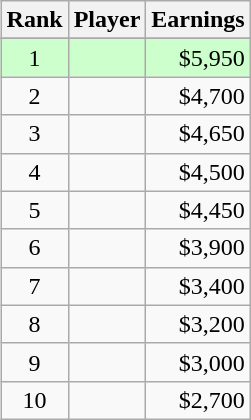<table class="wikitable" style="float:right; text-align:right; margin-left:1em">
<tr>
<th>Rank</th>
<th>Player</th>
<th>Earnings</th>
</tr>
<tr>
</tr>
<tr style="background-color:#ccffcc">
<td align=center>1</td>
<td style="text-align:left"></td>
<td>$5,950</td>
</tr>
<tr>
<td align=center>2</td>
<td style="text-align:left"></td>
<td>$4,700</td>
</tr>
<tr>
<td align=center>3</td>
<td style="text-align:left"></td>
<td>$4,650</td>
</tr>
<tr>
<td align=center>4</td>
<td style="text-align:left"></td>
<td>$4,500</td>
</tr>
<tr>
<td align=center>5</td>
<td style="text-align:left"></td>
<td>$4,450</td>
</tr>
<tr>
<td align=center>6</td>
<td style="text-align:left"></td>
<td>$3,900</td>
</tr>
<tr>
<td align=center>7</td>
<td style="text-align:left"></td>
<td>$3,400</td>
</tr>
<tr>
<td align=center>8</td>
<td style="text-align:left"></td>
<td>$3,200</td>
</tr>
<tr>
<td align=center>9</td>
<td style="text-align:left"></td>
<td>$3,000</td>
</tr>
<tr>
<td align=center>10</td>
<td style="text-align:left"></td>
<td>$2,700</td>
</tr>
</table>
